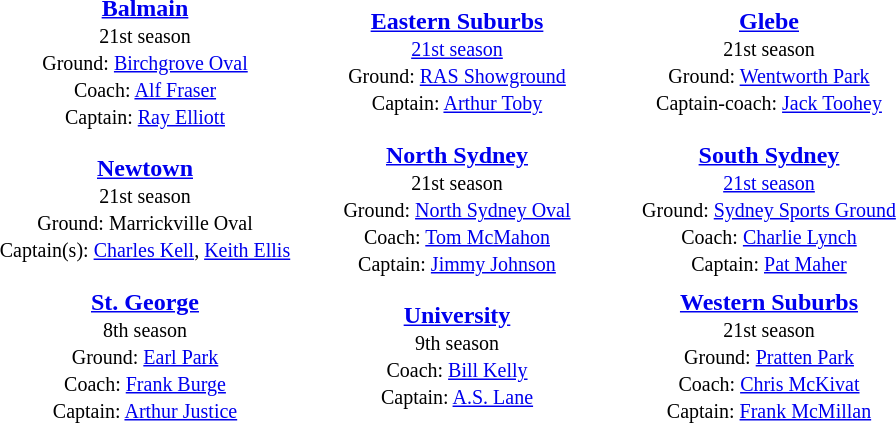<table align="center" class="toccolours" style="text-valign: center;" cellpadding=3 cellspacing=2>
<tr>
<th width=200></th>
<th width=200></th>
<th width=200></th>
</tr>
<tr>
<td align="center"><strong><a href='#'>Balmain</a></strong><br><small>21st season<br>Ground: <a href='#'>Birchgrove Oval</a><br>Coach: <a href='#'>Alf Fraser</a><br>Captain: <a href='#'>Ray Elliott</a></small></td>
<td align="center"><strong><a href='#'>Eastern Suburbs</a></strong><br><small><a href='#'>21st season</a><br>Ground: <a href='#'>RAS Showground</a><br>Captain: <a href='#'>Arthur Toby</a></small></td>
<td align="center"><strong><a href='#'>Glebe</a></strong><br><small>21st season<br>Ground: <a href='#'>Wentworth Park</a><br>Captain-coach: <a href='#'>Jack Toohey</a></small></td>
</tr>
<tr>
<td align="center"><strong><a href='#'>Newtown</a></strong><br><small>21st season<br>Ground: Marrickville Oval<br>Captain(s): <a href='#'>Charles Kell</a>,  <a href='#'>Keith Ellis</a></small></td>
<td align="center"><strong><a href='#'>North Sydney</a></strong><br><small>21st season<br>Ground: <a href='#'>North Sydney Oval</a><br>Coach: <a href='#'>Tom McMahon</a><br>Captain: <a href='#'>Jimmy Johnson</a> </small></td>
<td align="center"><strong><a href='#'>South Sydney</a></strong><br><small><a href='#'>21st season</a><br>Ground: <a href='#'>Sydney Sports Ground</a><br>Coach: <a href='#'>Charlie Lynch</a><br>Captain: <a href='#'>Pat Maher</a></small></td>
</tr>
<tr>
<td align="center"><strong><a href='#'>St. George</a></strong><br><small>8th season<br>Ground: <a href='#'>Earl Park</a><br>Coach: <a href='#'>Frank Burge</a><br>Captain: <a href='#'>Arthur Justice</a></small></td>
<td align="center"><strong><a href='#'>University</a></strong><br><small>9th season<br>Coach: <a href='#'>Bill Kelly</a><br>Captain: <a href='#'>A.S. Lane</a></small></td>
<td align="center"><strong><a href='#'>Western Suburbs</a></strong><br><small>21st season<br>Ground: <a href='#'>Pratten Park</a><br>Coach: <a href='#'>Chris McKivat</a><br>Captain: <a href='#'>Frank McMillan</a></small></td>
</tr>
</table>
